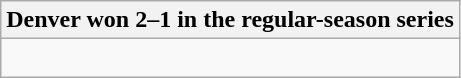<table class="wikitable collapsible collapsed">
<tr>
<th>Denver won 2–1 in the regular-season series</th>
</tr>
<tr>
<td><br>

</td>
</tr>
</table>
